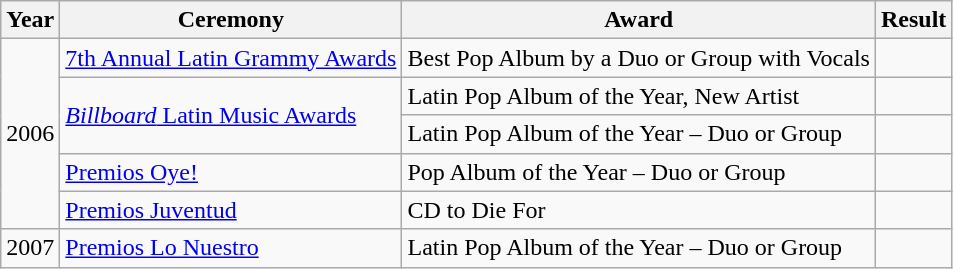<table class="wikitable">
<tr>
<th>Year</th>
<th>Ceremony</th>
<th>Award</th>
<th>Result</th>
</tr>
<tr>
<td rowspan=5>2006</td>
<td><a href='#'>7th Annual Latin Grammy Awards</a></td>
<td>Best Pop Album by a Duo or Group with Vocals</td>
<td></td>
</tr>
<tr>
<td rowspan=2><a href='#'><em>Billboard</em> Latin Music Awards</a></td>
<td>Latin Pop Album of the Year, New Artist</td>
<td></td>
</tr>
<tr>
<td>Latin Pop Album of the Year – Duo or Group</td>
<td></td>
</tr>
<tr>
<td rowspan=1><a href='#'>Premios Oye!</a></td>
<td>Pop Album of the Year – Duo or Group</td>
<td></td>
</tr>
<tr>
<td><a href='#'>Premios Juventud</a></td>
<td>CD to Die For</td>
<td></td>
</tr>
<tr>
<td rowspan=1>2007</td>
<td><a href='#'>Premios Lo Nuestro</a></td>
<td>Latin Pop Album of the Year – Duo or Group</td>
<td></td>
</tr>
</table>
